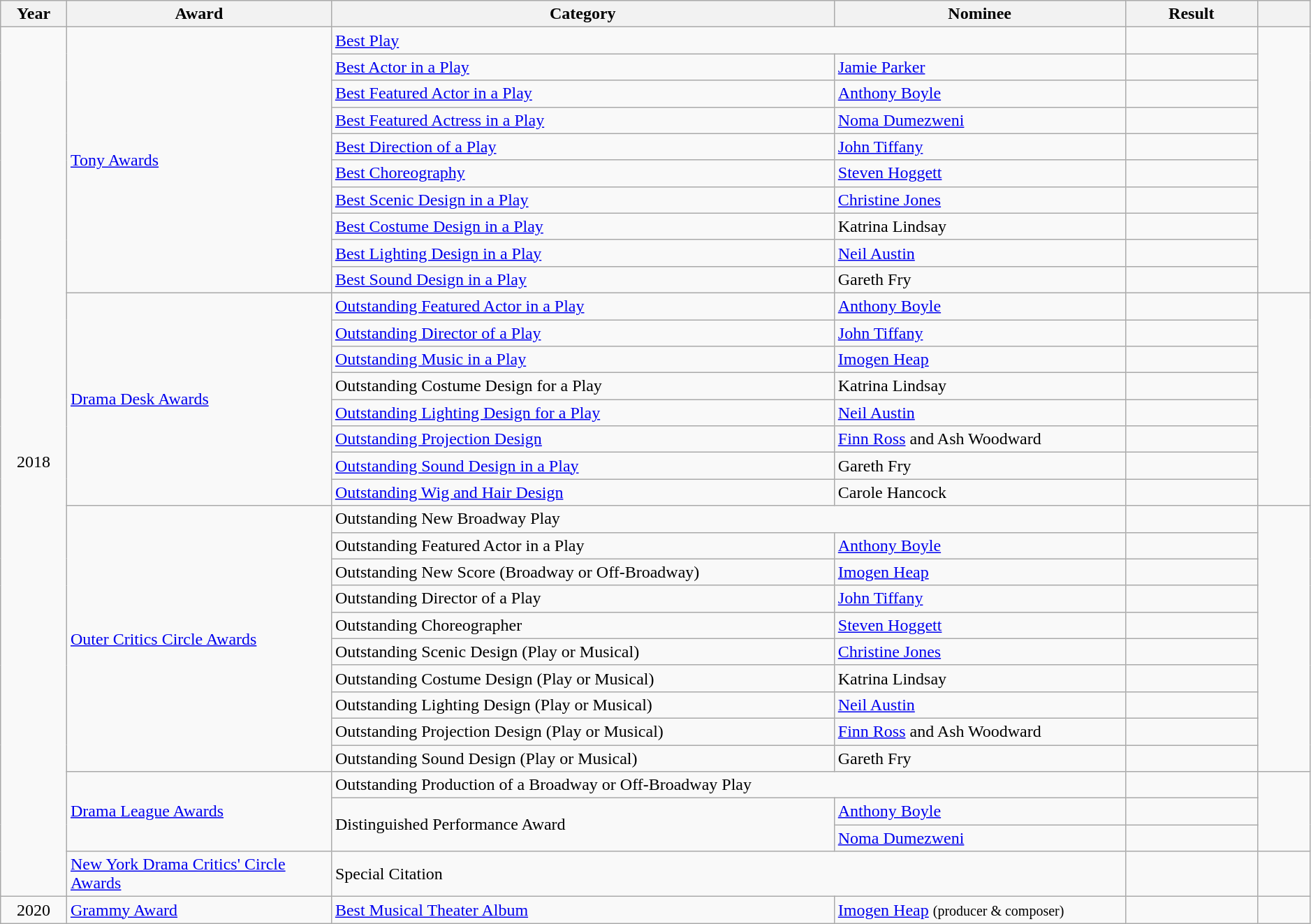<table class="wikitable sortable" style="width: 99%;">
<tr>
<th scope="col" style="width:5%;">Year</th>
<th scope="col" style="width:20%;">Award</th>
<th scope="col" style="width:38%;">Category</th>
<th scope="col" style="width:22%;">Nominee</th>
<th scope="col" style="width:10%;">Result</th>
<th scope="col" class="unsortable" style="width:4%;"></th>
</tr>
<tr>
<td rowspan="32" style="text-align:center;">2018</td>
<td rowspan="10"><a href='#'>Tony Awards</a></td>
<td colspan="2"><a href='#'>Best Play</a></td>
<td></td>
<td rowspan="10" style="text-align: center;"></td>
</tr>
<tr>
<td><a href='#'>Best Actor in a Play</a></td>
<td><a href='#'>Jamie Parker</a></td>
<td></td>
</tr>
<tr>
<td><a href='#'>Best Featured Actor in a Play</a></td>
<td><a href='#'>Anthony Boyle</a></td>
<td></td>
</tr>
<tr>
<td><a href='#'>Best Featured Actress in a Play</a></td>
<td><a href='#'>Noma Dumezweni</a></td>
<td></td>
</tr>
<tr>
<td><a href='#'>Best Direction of a Play</a></td>
<td><a href='#'>John Tiffany</a></td>
<td></td>
</tr>
<tr>
<td><a href='#'>Best Choreography</a></td>
<td><a href='#'>Steven Hoggett</a></td>
<td></td>
</tr>
<tr>
<td><a href='#'>Best Scenic Design in a Play</a></td>
<td><a href='#'>Christine Jones</a></td>
<td></td>
</tr>
<tr>
<td><a href='#'>Best Costume Design in a Play</a></td>
<td>Katrina Lindsay</td>
<td></td>
</tr>
<tr>
<td><a href='#'>Best Lighting Design in a Play</a></td>
<td><a href='#'>Neil Austin</a></td>
<td></td>
</tr>
<tr>
<td><a href='#'>Best Sound Design in a Play</a></td>
<td>Gareth Fry</td>
<td></td>
</tr>
<tr>
<td rowspan="8"><a href='#'>Drama Desk Awards</a></td>
<td><a href='#'>Outstanding Featured Actor in a Play</a></td>
<td><a href='#'>Anthony Boyle</a></td>
<td></td>
<td rowspan="8" style="text-align: center;"></td>
</tr>
<tr>
<td><a href='#'>Outstanding Director of a Play</a></td>
<td><a href='#'>John Tiffany</a></td>
<td></td>
</tr>
<tr>
<td><a href='#'>Outstanding Music in a Play</a></td>
<td><a href='#'>Imogen Heap</a></td>
<td></td>
</tr>
<tr>
<td>Outstanding Costume Design for a Play</td>
<td>Katrina Lindsay</td>
<td></td>
</tr>
<tr>
<td><a href='#'>Outstanding Lighting Design for a Play</a></td>
<td><a href='#'>Neil Austin</a></td>
<td></td>
</tr>
<tr>
<td><a href='#'>Outstanding Projection Design</a></td>
<td><a href='#'>Finn Ross</a> and Ash Woodward</td>
<td></td>
</tr>
<tr>
<td><a href='#'>Outstanding Sound Design in a Play</a></td>
<td>Gareth Fry</td>
<td></td>
</tr>
<tr>
<td><a href='#'>Outstanding Wig and Hair Design</a></td>
<td>Carole Hancock</td>
<td></td>
</tr>
<tr>
<td rowspan="10"><a href='#'>Outer Critics Circle Awards</a></td>
<td colspan="2">Outstanding New Broadway Play</td>
<td></td>
<td rowspan="10" style="text-align: center;"></td>
</tr>
<tr>
<td>Outstanding Featured Actor in a Play</td>
<td><a href='#'>Anthony Boyle</a></td>
<td></td>
</tr>
<tr>
<td>Outstanding New Score (Broadway or Off-Broadway)</td>
<td><a href='#'>Imogen Heap</a></td>
<td></td>
</tr>
<tr>
<td>Outstanding Director of a Play</td>
<td><a href='#'>John Tiffany</a></td>
<td></td>
</tr>
<tr>
<td>Outstanding Choreographer</td>
<td><a href='#'>Steven Hoggett</a></td>
<td></td>
</tr>
<tr>
<td>Outstanding Scenic Design (Play or Musical)</td>
<td><a href='#'>Christine Jones</a></td>
<td></td>
</tr>
<tr>
<td>Outstanding Costume Design (Play or Musical)</td>
<td>Katrina Lindsay</td>
<td></td>
</tr>
<tr>
<td>Outstanding Lighting Design (Play or Musical)</td>
<td><a href='#'>Neil Austin</a></td>
<td></td>
</tr>
<tr>
<td>Outstanding Projection Design (Play or Musical)</td>
<td><a href='#'>Finn Ross</a> and Ash Woodward</td>
<td></td>
</tr>
<tr>
<td>Outstanding Sound Design (Play or Musical)</td>
<td>Gareth Fry</td>
<td></td>
</tr>
<tr>
<td rowspan="3"><a href='#'>Drama League Awards</a></td>
<td colspan="2">Outstanding Production of a Broadway or Off-Broadway Play</td>
<td></td>
<td rowspan="3" style="text-align: center;"></td>
</tr>
<tr>
<td rowspan="2">Distinguished Performance Award</td>
<td><a href='#'>Anthony Boyle</a></td>
<td></td>
</tr>
<tr>
<td><a href='#'>Noma Dumezweni</a></td>
<td></td>
</tr>
<tr>
<td><a href='#'>New York Drama Critics' Circle Awards</a></td>
<td colspan="2">Special Citation </td>
<td></td>
<td style="text-align: center;"></td>
</tr>
<tr>
<td style="text-align:center;">2020</td>
<td><a href='#'>Grammy Award</a></td>
<td><a href='#'>Best Musical Theater Album</a></td>
<td><a href='#'>Imogen Heap</a> <small>(producer & composer)</small></td>
<td></td>
<td style="text-align: center;"></td>
</tr>
</table>
